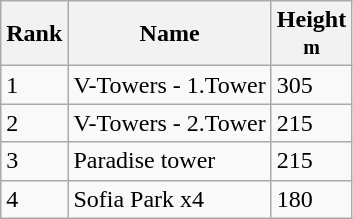<table class="wikitable">
<tr>
<th>Rank</th>
<th>Name</th>
<th>Height<br><small>m</small></th>
</tr>
<tr>
<td>1</td>
<td>V-Towers - 1.Tower</td>
<td>305</td>
</tr>
<tr>
<td>2</td>
<td>V-Towers - 2.Tower</td>
<td>215</td>
</tr>
<tr>
<td>3</td>
<td>Paradise tower</td>
<td>215</td>
</tr>
<tr>
<td>4</td>
<td>Sofia Park x4</td>
<td>180</td>
</tr>
</table>
